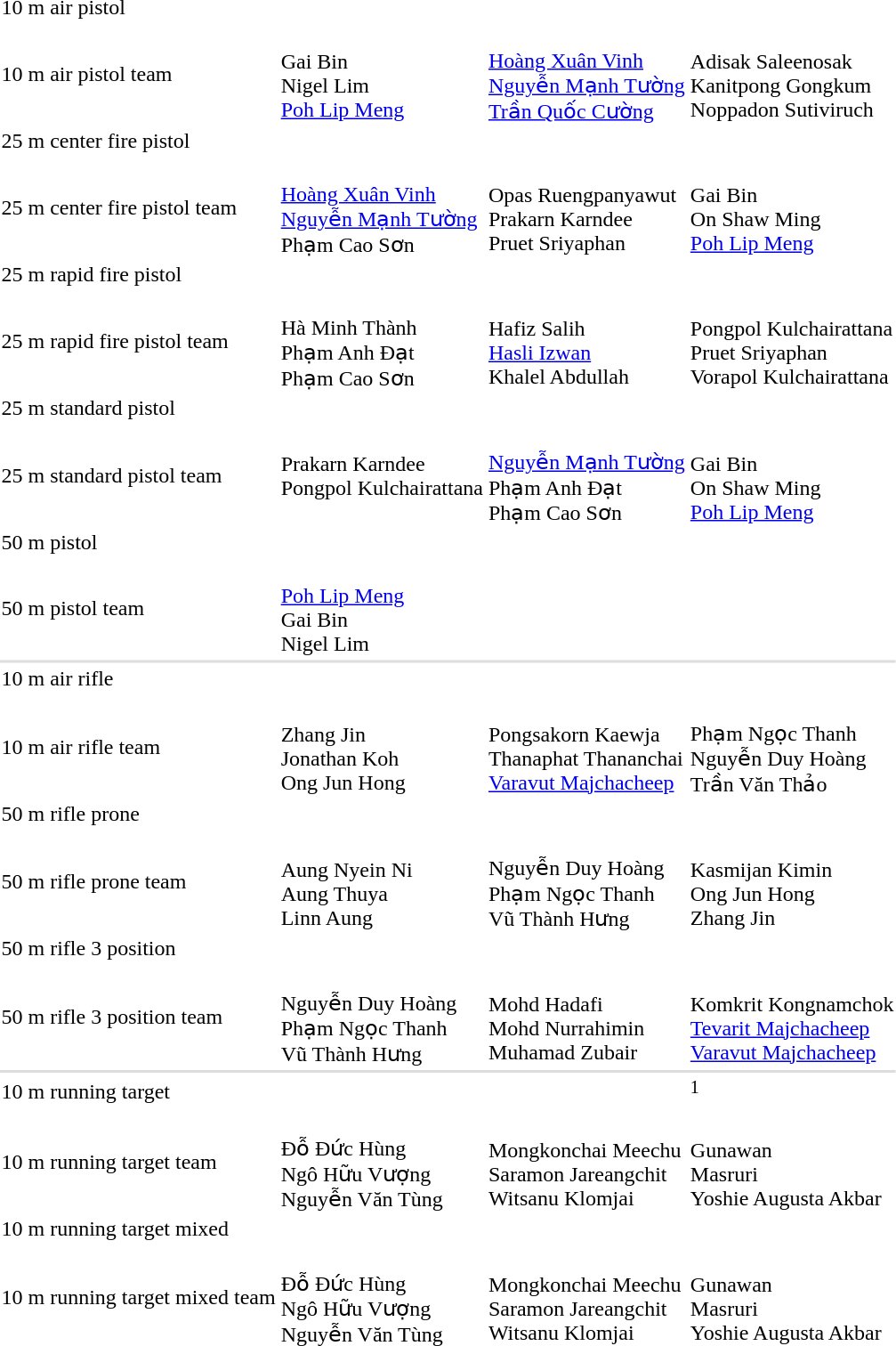<table>
<tr>
<td>10 m air pistol</td>
<td></td>
<td></td>
<td></td>
</tr>
<tr>
<td>10 m air pistol team</td>
<td><br>Gai Bin<br>Nigel Lim<br><a href='#'>Poh Lip Meng</a></td>
<td><br><a href='#'>Hoàng Xuân Vinh</a><br><a href='#'>Nguyễn Mạnh Tường</a><br><a href='#'>Trần Quốc Cường</a></td>
<td><br>Adisak Saleenosak<br>Kanitpong Gongkum<br>Noppadon Sutiviruch</td>
</tr>
<tr>
<td>25 m center fire pistol</td>
<td></td>
<td></td>
<td></td>
</tr>
<tr>
<td>25 m center fire pistol team</td>
<td><br><a href='#'>Hoàng Xuân Vinh</a><br><a href='#'>Nguyễn Mạnh Tường</a><br>Phạm Cao Sơn</td>
<td><br>Opas Ruengpanyawut<br>Prakarn Karndee<br>Pruet Sriyaphan</td>
<td><br>Gai Bin<br>On Shaw Ming<br><a href='#'>Poh Lip Meng</a></td>
</tr>
<tr>
<td>25 m rapid fire pistol</td>
<td></td>
<td></td>
<td></td>
</tr>
<tr>
<td>25 m rapid fire pistol team</td>
<td><br>Hà Minh Thành<br>Phạm Anh Đạt<br>Phạm Cao Sơn</td>
<td><br>Hafiz Salih<br><a href='#'>Hasli Izwan</a><br>Khalel Abdullah</td>
<td nowrap=true><br>Pongpol Kulchairattana<br>Pruet Sriyaphan<br>Vorapol Kulchairattana</td>
</tr>
<tr>
<td>25 m standard pistol</td>
<td></td>
<td></td>
<td></td>
</tr>
<tr>
<td>25 m standard pistol team</td>
<td nowrap=true><br>Prakarn Karndee<br>Pongpol Kulchairattana<br> </td>
<td><br><a href='#'>Nguyễn Mạnh Tường</a><br>Phạm Anh Đạt<br>Phạm Cao Sơn</td>
<td><br>Gai Bin<br>On Shaw Ming<br><a href='#'>Poh Lip Meng</a></td>
</tr>
<tr>
<td>50 m pistol</td>
<td></td>
<td></td>
<td></td>
</tr>
<tr>
<td>50 m pistol team</td>
<td valign=top><br><a href='#'>Poh Lip Meng</a><br>Gai Bin<br>Nigel Lim</td>
<td valign=top></td>
<td valign=top></td>
</tr>
<tr bgcolor=#dddddd>
<td colspan=4></td>
</tr>
<tr>
<td>10 m air rifle</td>
<td></td>
<td></td>
<td></td>
</tr>
<tr>
<td>10 m air rifle team</td>
<td><br>Zhang Jin<br>Jonathan Koh<br>Ong Jun Hong</td>
<td nowrap=true><br>Pongsakorn Kaewja<br>Thanaphat Thananchai<br><a href='#'>Varavut Majchacheep</a></td>
<td><br>Phạm Ngọc Thanh<br>Nguyễn Duy Hoàng<br>Trần Văn Thảo</td>
</tr>
<tr>
<td>50 m rifle prone</td>
<td></td>
<td></td>
<td></td>
</tr>
<tr>
<td>50 m rifle prone team</td>
<td><br>Aung Nyein Ni<br>Aung Thuya<br>Linn Aung</td>
<td><br>Nguyễn Duy Hoàng<br>Phạm Ngọc Thanh<br>Vũ Thành Hưng</td>
<td><br>Kasmijan Kimin<br>Ong Jun Hong<br>Zhang Jin</td>
</tr>
<tr>
<td>50 m rifle 3 position</td>
<td></td>
<td></td>
<td></td>
</tr>
<tr>
<td>50 m rifle 3 position team</td>
<td><br>Nguyễn Duy Hoàng<br>Phạm Ngọc Thanh<br>Vũ Thành Hưng</td>
<td><br>Mohd Hadafi<br>Mohd Nurrahimin<br>Muhamad Zubair</td>
<td><br>Komkrit Kongnamchok<br><a href='#'>Tevarit Majchacheep</a><br><a href='#'>Varavut Majchacheep</a></td>
</tr>
<tr bgcolor=#dddddd>
<td colspan=4></td>
</tr>
<tr>
<td>10 m running target</td>
<td></td>
<td></td>
<td><sup>1</sup></td>
</tr>
<tr>
<td>10 m running target team</td>
<td><br>Đỗ Đức Hùng<br>Ngô Hữu Vượng<br>Nguyễn Văn Tùng</td>
<td><br>Mongkonchai Meechu<br>Saramon Jareangchit<br>Witsanu Klomjai</td>
<td><br>Gunawan<br>Masruri<br>Yoshie Augusta Akbar</td>
</tr>
<tr>
<td>10 m running target mixed</td>
<td></td>
<td></td>
<td></td>
</tr>
<tr>
<td>10 m running target mixed team</td>
<td><br>Đỗ Đức Hùng<br>Ngô Hữu Vượng<br>Nguyễn Văn Tùng</td>
<td><br>Mongkonchai Meechu<br>Saramon Jareangchit<br>Witsanu Klomjai</td>
<td><br>Gunawan<br>Masruri<br>Yoshie Augusta Akbar</td>
</tr>
</table>
